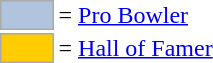<table>
<tr>
<td style="background-color:lightsteelblue; border:1px solid #aaaaaa; width:2em;"></td>
<td>= <a href='#'>Pro Bowler</a></td>
</tr>
<tr>
<td style="background-color:#FFCC00; border:1px solid #aaaaaa; width:2em;"></td>
<td>= <a href='#'>Hall of Famer</a></td>
</tr>
</table>
